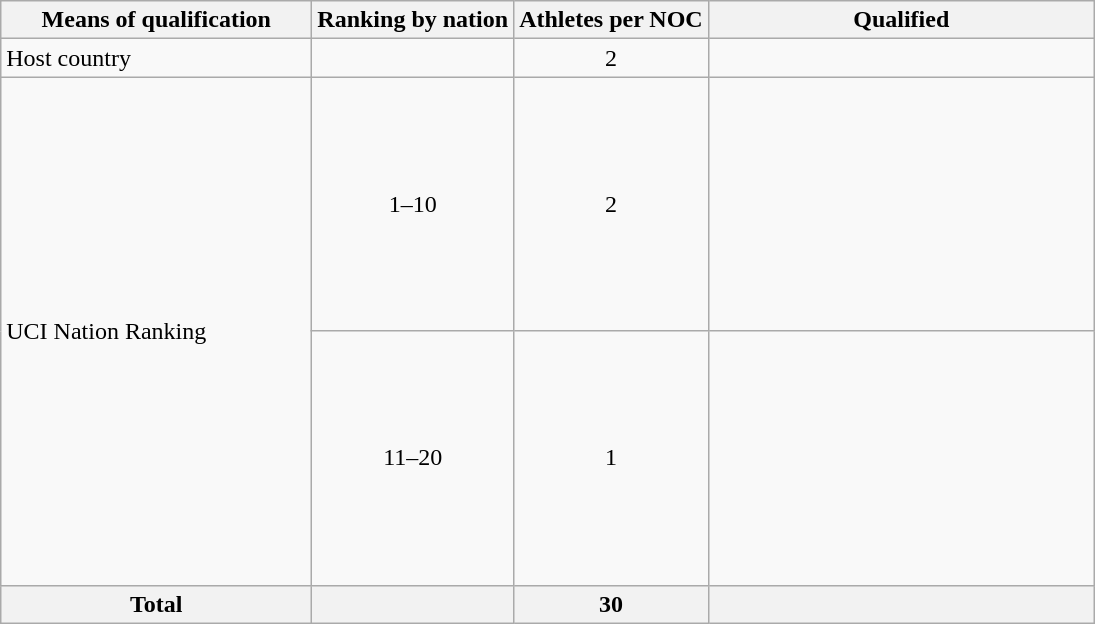<table class="wikitable"  style="text-align:center;">
<tr>
<th width="200">Means of qualification</th>
<th>Ranking by nation</th>
<th>Athletes per NOC</th>
<th width="250">Qualified</th>
</tr>
<tr>
<td style="text-align:left;">Host country</td>
<td></td>
<td>2</td>
<td align="left"></td>
</tr>
<tr>
<td style="text-align:left;" rowspan="2">UCI Nation Ranking</td>
<td>1–10</td>
<td>2</td>
<td align="left"><br><br><br><br><br><br><br><br><br></td>
</tr>
<tr>
<td>11–20</td>
<td>1</td>
<td align="left"><br><br><br><br><br><br><br><br><br></td>
</tr>
<tr>
<th>Total</th>
<th></th>
<th>30</th>
<th></th>
</tr>
</table>
